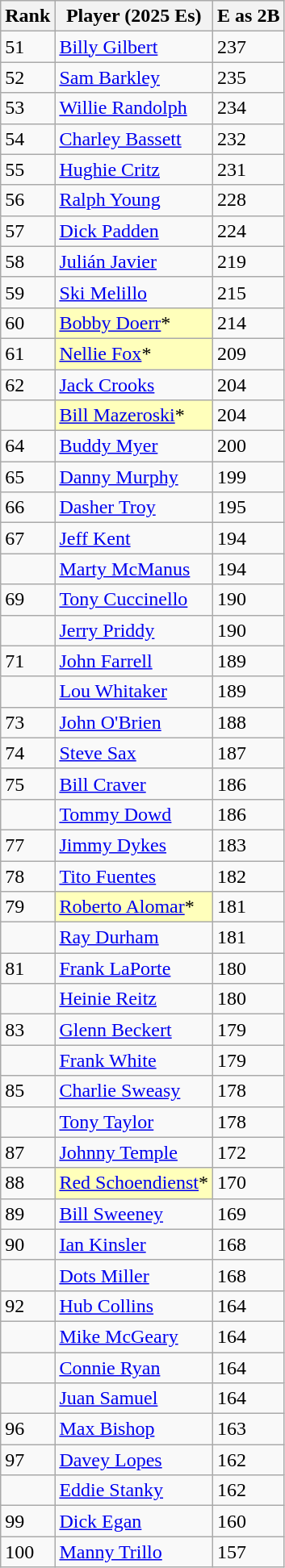<table class="wikitable" style="float:left;">
<tr style="white-space: nowrap;">
<th>Rank</th>
<th>Player (2025 Es)</th>
<th>E as 2B</th>
</tr>
<tr>
<td>51</td>
<td><a href='#'>Billy Gilbert</a></td>
<td>237</td>
</tr>
<tr>
<td>52</td>
<td><a href='#'>Sam Barkley</a></td>
<td>235</td>
</tr>
<tr>
<td>53</td>
<td><a href='#'>Willie Randolph</a></td>
<td>234</td>
</tr>
<tr>
<td>54</td>
<td><a href='#'>Charley Bassett</a></td>
<td>232</td>
</tr>
<tr>
<td>55</td>
<td><a href='#'>Hughie Critz</a></td>
<td>231</td>
</tr>
<tr>
<td>56</td>
<td><a href='#'>Ralph Young</a></td>
<td>228</td>
</tr>
<tr>
<td>57</td>
<td><a href='#'>Dick Padden</a></td>
<td>224</td>
</tr>
<tr>
<td>58</td>
<td><a href='#'>Julián Javier</a></td>
<td>219</td>
</tr>
<tr>
<td>59</td>
<td><a href='#'>Ski Melillo</a></td>
<td>215</td>
</tr>
<tr>
<td>60</td>
<td style="background:#ffffbb;"><a href='#'>Bobby Doerr</a>*</td>
<td>214</td>
</tr>
<tr>
<td>61</td>
<td style="background:#ffffbb;"><a href='#'>Nellie Fox</a>*</td>
<td>209</td>
</tr>
<tr>
<td>62</td>
<td><a href='#'>Jack Crooks</a></td>
<td>204</td>
</tr>
<tr>
<td></td>
<td style="background:#ffffbb;"><a href='#'>Bill Mazeroski</a>*</td>
<td>204</td>
</tr>
<tr>
<td>64</td>
<td><a href='#'>Buddy Myer</a></td>
<td>200</td>
</tr>
<tr>
<td>65</td>
<td><a href='#'>Danny Murphy</a></td>
<td>199</td>
</tr>
<tr>
<td>66</td>
<td><a href='#'>Dasher Troy</a></td>
<td>195</td>
</tr>
<tr>
<td>67</td>
<td><a href='#'>Jeff Kent</a></td>
<td>194</td>
</tr>
<tr>
<td></td>
<td><a href='#'>Marty McManus</a></td>
<td>194</td>
</tr>
<tr>
<td>69</td>
<td><a href='#'>Tony Cuccinello</a></td>
<td>190</td>
</tr>
<tr>
<td></td>
<td><a href='#'>Jerry Priddy</a></td>
<td>190</td>
</tr>
<tr>
<td>71</td>
<td><a href='#'>John Farrell</a></td>
<td>189</td>
</tr>
<tr>
<td></td>
<td><a href='#'>Lou Whitaker</a></td>
<td>189</td>
</tr>
<tr>
<td>73</td>
<td><a href='#'>John O'Brien</a></td>
<td>188</td>
</tr>
<tr>
<td>74</td>
<td><a href='#'>Steve Sax</a></td>
<td>187</td>
</tr>
<tr>
<td>75</td>
<td><a href='#'>Bill Craver</a></td>
<td>186</td>
</tr>
<tr>
<td></td>
<td><a href='#'>Tommy Dowd</a></td>
<td>186</td>
</tr>
<tr>
<td>77</td>
<td><a href='#'>Jimmy Dykes</a></td>
<td>183</td>
</tr>
<tr>
<td>78</td>
<td><a href='#'>Tito Fuentes</a></td>
<td>182</td>
</tr>
<tr>
<td>79</td>
<td style="background:#ffffbb;"><a href='#'>Roberto Alomar</a>*</td>
<td>181</td>
</tr>
<tr>
<td></td>
<td><a href='#'>Ray Durham</a></td>
<td>181</td>
</tr>
<tr>
<td>81</td>
<td><a href='#'>Frank LaPorte</a></td>
<td>180</td>
</tr>
<tr>
<td></td>
<td><a href='#'>Heinie Reitz</a></td>
<td>180</td>
</tr>
<tr>
<td>83</td>
<td><a href='#'>Glenn Beckert</a></td>
<td>179</td>
</tr>
<tr>
<td></td>
<td><a href='#'>Frank White</a></td>
<td>179</td>
</tr>
<tr>
<td>85</td>
<td><a href='#'>Charlie Sweasy</a></td>
<td>178</td>
</tr>
<tr>
<td></td>
<td><a href='#'>Tony Taylor</a></td>
<td>178</td>
</tr>
<tr>
<td>87</td>
<td><a href='#'>Johnny Temple</a></td>
<td>172</td>
</tr>
<tr>
<td>88</td>
<td style="background:#ffffbb;"><a href='#'>Red Schoendienst</a>*</td>
<td>170</td>
</tr>
<tr>
<td>89</td>
<td><a href='#'>Bill Sweeney</a></td>
<td>169</td>
</tr>
<tr>
<td>90</td>
<td><a href='#'>Ian Kinsler</a></td>
<td>168</td>
</tr>
<tr>
<td></td>
<td><a href='#'>Dots Miller</a></td>
<td>168</td>
</tr>
<tr>
<td>92</td>
<td><a href='#'>Hub Collins</a></td>
<td>164</td>
</tr>
<tr>
<td></td>
<td><a href='#'>Mike McGeary</a></td>
<td>164</td>
</tr>
<tr>
<td></td>
<td><a href='#'>Connie Ryan</a></td>
<td>164</td>
</tr>
<tr>
<td></td>
<td><a href='#'>Juan Samuel</a></td>
<td>164</td>
</tr>
<tr>
<td>96</td>
<td><a href='#'>Max Bishop</a></td>
<td>163</td>
</tr>
<tr>
<td>97</td>
<td><a href='#'>Davey Lopes</a></td>
<td>162</td>
</tr>
<tr>
<td></td>
<td><a href='#'>Eddie Stanky</a></td>
<td>162</td>
</tr>
<tr>
<td>99</td>
<td><a href='#'>Dick Egan</a></td>
<td>160</td>
</tr>
<tr>
<td>100</td>
<td><a href='#'>Manny Trillo</a></td>
<td>157</td>
</tr>
</table>
